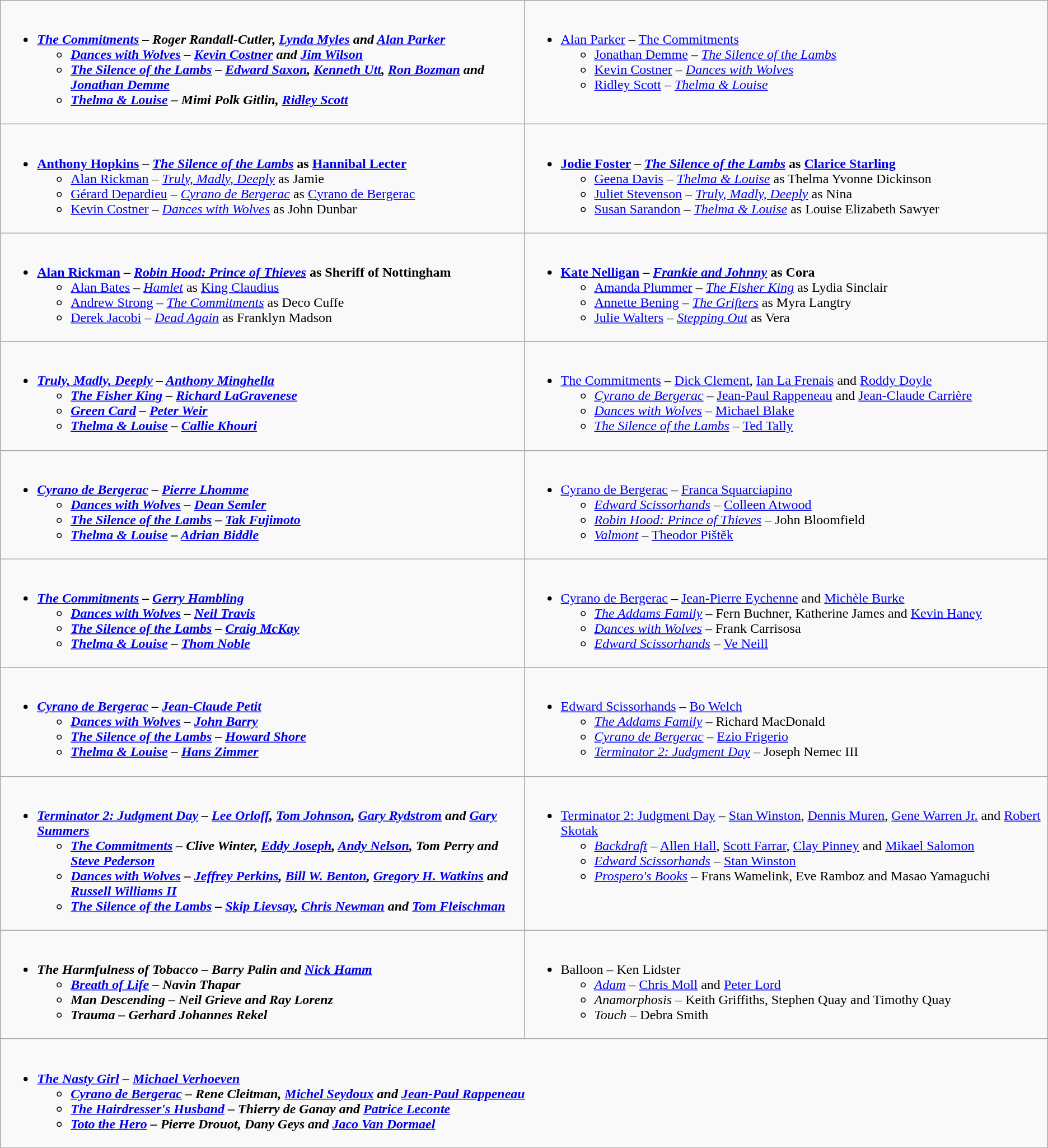<table class=wikitable>
<tr>
<td valign="top" width="50%"><br><ul><li><strong><em><a href='#'>The Commitments</a><em> – Roger Randall-Cutler, <a href='#'>Lynda Myles</a> and <a href='#'>Alan Parker</a><strong><ul><li></em><a href='#'>Dances with Wolves</a><em> – <a href='#'>Kevin Costner</a> and <a href='#'>Jim Wilson</a></li><li></em><a href='#'>The Silence of the Lambs</a><em> – <a href='#'>Edward Saxon</a>, <a href='#'>Kenneth Utt</a>, <a href='#'>Ron Bozman</a> and <a href='#'>Jonathan Demme</a></li><li></em><a href='#'>Thelma & Louise</a><em> – Mimi Polk Gitlin, <a href='#'>Ridley Scott</a></li></ul></li></ul></td>
<td valign="top" width="50%"><br><ul><li></strong><a href='#'>Alan Parker</a> – </em><a href='#'>The Commitments</a></em></strong><ul><li><a href='#'>Jonathan Demme</a> – <em><a href='#'>The Silence of the Lambs</a></em></li><li><a href='#'>Kevin Costner</a> – <em><a href='#'>Dances with Wolves</a></em></li><li><a href='#'>Ridley Scott</a> – <em><a href='#'>Thelma & Louise</a></em></li></ul></li></ul></td>
</tr>
<tr>
<td valign="top" width="50%"><br><ul><li><strong><a href='#'>Anthony Hopkins</a> – <em><a href='#'>The Silence of the Lambs</a></em> as <a href='#'>Hannibal Lecter</a></strong><ul><li><a href='#'>Alan Rickman</a> – <em><a href='#'>Truly, Madly, Deeply</a></em> as Jamie</li><li><a href='#'>Gérard Depardieu</a> – <em><a href='#'>Cyrano de Bergerac</a></em> as <a href='#'>Cyrano de Bergerac</a></li><li><a href='#'>Kevin Costner</a> – <em><a href='#'>Dances with Wolves</a></em> as John Dunbar</li></ul></li></ul></td>
<td valign="top" width="50%"><br><ul><li><strong><a href='#'>Jodie Foster</a> – <em><a href='#'>The Silence of the Lambs</a></em> as <a href='#'>Clarice Starling</a></strong><ul><li><a href='#'>Geena Davis</a> – <em><a href='#'>Thelma & Louise</a></em> as Thelma Yvonne Dickinson</li><li><a href='#'>Juliet Stevenson</a> – <em><a href='#'>Truly, Madly, Deeply</a></em> as Nina</li><li><a href='#'>Susan Sarandon</a> – <em><a href='#'>Thelma & Louise</a></em> as Louise Elizabeth Sawyer</li></ul></li></ul></td>
</tr>
<tr>
<td valign="top" width="50%"><br><ul><li><strong><a href='#'>Alan Rickman</a> – <em><a href='#'>Robin Hood: Prince of Thieves</a></em> as Sheriff of Nottingham</strong><ul><li><a href='#'>Alan Bates</a> – <em><a href='#'>Hamlet</a></em> as <a href='#'>King Claudius</a></li><li><a href='#'>Andrew Strong</a> – <em><a href='#'>The Commitments</a></em> as Deco Cuffe</li><li><a href='#'>Derek Jacobi</a> – <em><a href='#'>Dead Again</a></em> as Franklyn Madson</li></ul></li></ul></td>
<td valign="top" width="50%"><br><ul><li><strong><a href='#'>Kate Nelligan</a> – <em><a href='#'>Frankie and Johnny</a></em> as Cora</strong><ul><li><a href='#'>Amanda Plummer</a> – <em><a href='#'>The Fisher King</a></em> as Lydia Sinclair</li><li><a href='#'>Annette Bening</a> – <em><a href='#'>The Grifters</a></em> as Myra Langtry</li><li><a href='#'>Julie Walters</a> – <em><a href='#'>Stepping Out</a></em> as Vera</li></ul></li></ul></td>
</tr>
<tr>
<td valign="top" width="50%"><br><ul><li><strong><em><a href='#'>Truly, Madly, Deeply</a><em> – <a href='#'>Anthony Minghella</a><strong><ul><li></em><a href='#'>The Fisher King</a><em> – <a href='#'>Richard LaGravenese</a></li><li></em><a href='#'>Green Card</a><em> – <a href='#'>Peter Weir</a></li><li></em><a href='#'>Thelma & Louise</a><em> – <a href='#'>Callie Khouri</a></li></ul></li></ul></td>
<td valign="top" width="50%"><br><ul><li></em></strong><a href='#'>The Commitments</a></em> – <a href='#'>Dick Clement</a>, <a href='#'>Ian La Frenais</a> and <a href='#'>Roddy Doyle</a></strong><ul><li><em><a href='#'>Cyrano de Bergerac</a></em> – <a href='#'>Jean-Paul Rappeneau</a> and <a href='#'>Jean-Claude Carrière</a></li><li><em><a href='#'>Dances with Wolves</a></em> – <a href='#'>Michael Blake</a></li><li><em><a href='#'>The Silence of the Lambs</a></em> – <a href='#'>Ted Tally</a></li></ul></li></ul></td>
</tr>
<tr>
<td valign="top" width="50%"><br><ul><li><strong><em><a href='#'>Cyrano de Bergerac</a><em> – <a href='#'>Pierre Lhomme</a><strong><ul><li></em><a href='#'>Dances with Wolves</a><em> – <a href='#'>Dean Semler</a></li><li></em><a href='#'>The Silence of the Lambs</a><em> – <a href='#'>Tak Fujimoto</a></li><li></em><a href='#'>Thelma & Louise</a><em> – <a href='#'>Adrian Biddle</a></li></ul></li></ul></td>
<td valign="top" width="50%"><br><ul><li></em></strong><a href='#'>Cyrano de Bergerac</a></em> – <a href='#'>Franca Squarciapino</a></strong><ul><li><em><a href='#'>Edward Scissorhands</a></em> – <a href='#'>Colleen Atwood</a></li><li><em><a href='#'>Robin Hood: Prince of Thieves</a></em> – John Bloomfield</li><li><em><a href='#'>Valmont</a></em> – <a href='#'>Theodor Pištěk</a></li></ul></li></ul></td>
</tr>
<tr>
<td valign="top" width="50%"><br><ul><li><strong><em><a href='#'>The Commitments</a><em> – <a href='#'>Gerry Hambling</a><strong><ul><li></em><a href='#'>Dances with Wolves</a><em> – <a href='#'>Neil Travis</a></li><li></em><a href='#'>The Silence of the Lambs</a><em> – <a href='#'>Craig McKay</a></li><li></em><a href='#'>Thelma & Louise</a><em> – <a href='#'>Thom Noble</a></li></ul></li></ul></td>
<td valign="top" width="50%"><br><ul><li></em></strong><a href='#'>Cyrano de Bergerac</a></em> – <a href='#'>Jean-Pierre Eychenne</a> and <a href='#'>Michèle Burke</a></strong><ul><li><em><a href='#'>The Addams Family</a></em> – Fern Buchner, Katherine James and <a href='#'>Kevin Haney</a></li><li><em><a href='#'>Dances with Wolves</a></em> – Frank Carrisosa</li><li><em><a href='#'>Edward Scissorhands</a></em> – <a href='#'>Ve Neill</a></li></ul></li></ul></td>
</tr>
<tr>
<td valign="top" width="50%"><br><ul><li><strong><em><a href='#'>Cyrano de Bergerac</a><em> – <a href='#'>Jean-Claude Petit</a><strong><ul><li></em><a href='#'>Dances with Wolves</a><em> – <a href='#'>John Barry</a></li><li></em><a href='#'>The Silence of the Lambs</a><em> – <a href='#'>Howard Shore</a></li><li></em><a href='#'>Thelma & Louise</a><em> – <a href='#'>Hans Zimmer</a></li></ul></li></ul></td>
<td valign="top" width="50%"><br><ul><li></em></strong><a href='#'>Edward Scissorhands</a></em> – <a href='#'>Bo Welch</a></strong><ul><li><em><a href='#'>The Addams Family</a></em> – Richard MacDonald</li><li><em><a href='#'>Cyrano de Bergerac</a></em> – <a href='#'>Ezio Frigerio</a></li><li><em><a href='#'>Terminator 2: Judgment Day</a></em> – Joseph Nemec III</li></ul></li></ul></td>
</tr>
<tr>
<td valign="top" width="50%"><br><ul><li><strong><em><a href='#'>Terminator 2: Judgment Day</a><em> – <a href='#'>Lee Orloff</a>, <a href='#'>Tom Johnson</a>, <a href='#'>Gary Rydstrom</a> and <a href='#'>Gary Summers</a><strong><ul><li></em><a href='#'>The Commitments</a><em> – Clive Winter, <a href='#'>Eddy Joseph</a>, <a href='#'>Andy Nelson</a>, Tom Perry and <a href='#'>Steve Pederson</a></li><li></em><a href='#'>Dances with Wolves</a><em> – <a href='#'>Jeffrey Perkins</a>, <a href='#'>Bill W. Benton</a>, <a href='#'>Gregory H. Watkins</a> and <a href='#'>Russell Williams II</a></li><li></em><a href='#'>The Silence of the Lambs</a><em> – <a href='#'>Skip Lievsay</a>, <a href='#'>Chris Newman</a> and <a href='#'>Tom Fleischman</a></li></ul></li></ul></td>
<td valign="top" width="50%"><br><ul><li></em></strong><a href='#'>Terminator 2: Judgment Day</a></em> – <a href='#'>Stan Winston</a>, <a href='#'>Dennis Muren</a>, <a href='#'>Gene Warren Jr.</a> and <a href='#'>Robert Skotak</a></strong><ul><li><em><a href='#'>Backdraft</a></em> – <a href='#'>Allen Hall</a>, <a href='#'>Scott Farrar</a>, <a href='#'>Clay Pinney</a> and <a href='#'>Mikael Salomon</a></li><li><em><a href='#'>Edward Scissorhands</a></em> – <a href='#'>Stan Winston</a></li><li><em><a href='#'>Prospero's Books</a></em> – Frans Wamelink, Eve Ramboz and Masao Yamaguchi</li></ul></li></ul></td>
</tr>
<tr>
<td valign="top" width="50%"><br><ul><li><strong><em>The Harmfulness of Tobacco<em> – Barry Palin and <a href='#'>Nick Hamm</a><strong><ul><li></em><a href='#'>Breath of Life</a><em> – Navin Thapar</li><li></em>Man Descending<em> – Neil Grieve and Ray Lorenz</li><li></em>Trauma<em> – Gerhard Johannes Rekel</li></ul></li></ul></td>
<td valign="top" width="50%"><br><ul><li></em></strong>Balloon</em> – Ken Lidster</strong><ul><li><em><a href='#'>Adam</a></em> – <a href='#'>Chris Moll</a> and <a href='#'>Peter Lord</a></li><li><em>Anamorphosis</em> – Keith Griffiths, Stephen Quay and Timothy Quay</li><li><em>Touch</em> – Debra Smith</li></ul></li></ul></td>
</tr>
<tr>
<td valign="top" width="50%" colspan="2"><br><ul><li><strong><em><a href='#'>The Nasty Girl</a><em> – <a href='#'>Michael Verhoeven</a><strong><ul><li></em><a href='#'>Cyrano de Bergerac</a><em> – Rene Cleitman, <a href='#'>Michel Seydoux</a> and <a href='#'>Jean-Paul Rappeneau</a></li><li></em><a href='#'>The Hairdresser's Husband</a><em> – Thierry de Ganay and <a href='#'>Patrice Leconte</a></li><li></em><a href='#'>Toto the Hero</a><em> – Pierre Drouot, Dany Geys and <a href='#'>Jaco Van Dormael</a></li></ul></li></ul></td>
</tr>
</table>
